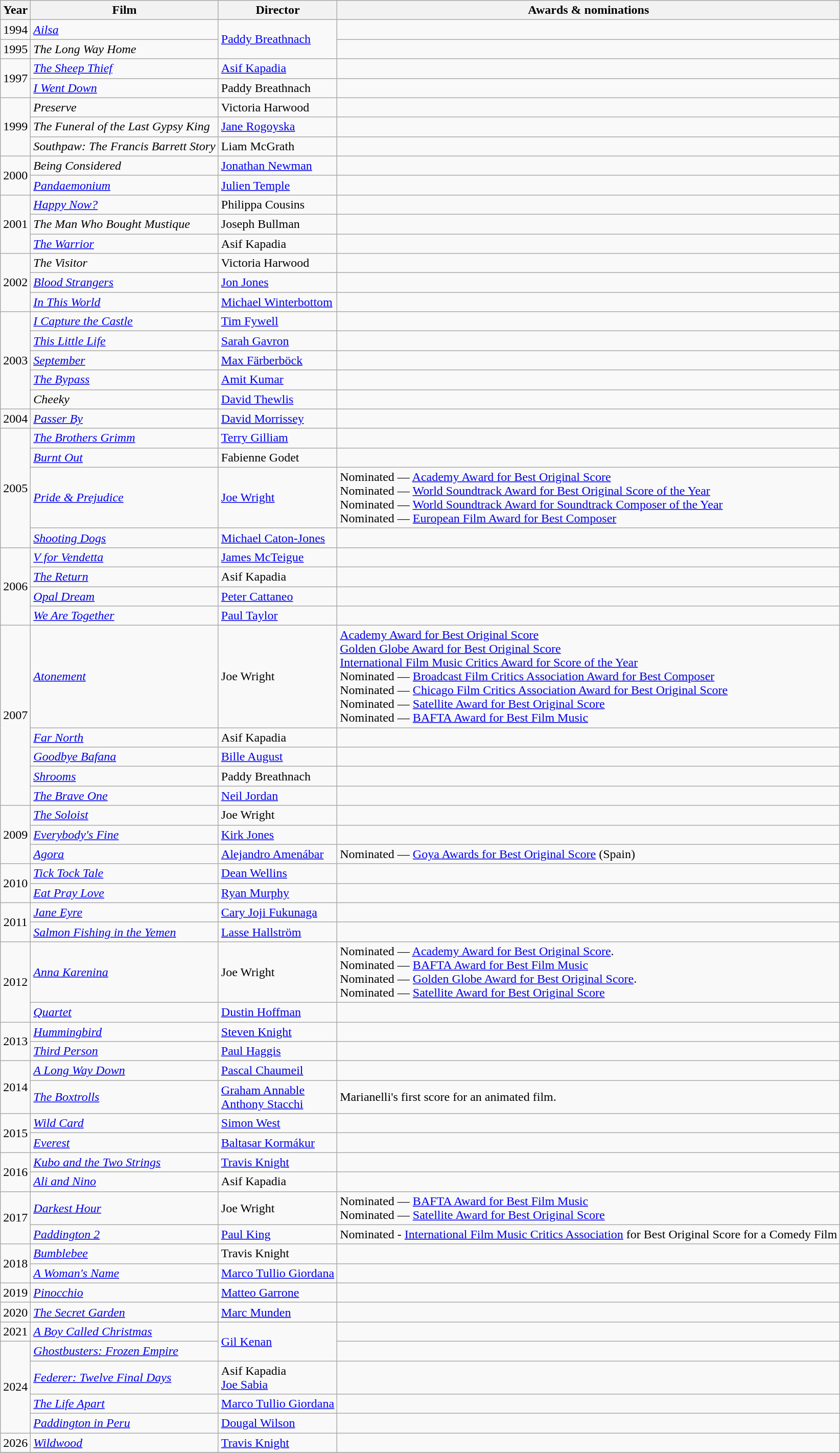<table class="wikitable sortable">
<tr>
<th>Year</th>
<th>Film</th>
<th>Director</th>
<th>Awards & nominations</th>
</tr>
<tr>
<td style="text-align:center;">1994</td>
<td><em><a href='#'>Ailsa</a></em></td>
<td rowspan="2"><a href='#'>Paddy Breathnach</a></td>
<td></td>
</tr>
<tr>
<td style="text-align:center;">1995</td>
<td><em>The Long Way Home</em></td>
<td></td>
</tr>
<tr>
<td rowspan="2" style="text-align:center;">1997</td>
<td><em><a href='#'>The Sheep Thief</a></em></td>
<td><a href='#'>Asif Kapadia</a></td>
<td></td>
</tr>
<tr>
<td><em><a href='#'>I Went Down</a></em></td>
<td>Paddy Breathnach</td>
<td></td>
</tr>
<tr>
<td rowspan="3" style="text-align:center;">1999</td>
<td><em>Preserve</em></td>
<td>Victoria Harwood</td>
<td></td>
</tr>
<tr>
<td><em>The Funeral of the Last Gypsy King</em></td>
<td><a href='#'>Jane Rogoyska</a></td>
<td></td>
</tr>
<tr>
<td><em>Southpaw: The Francis Barrett Story</em></td>
<td>Liam McGrath</td>
<td></td>
</tr>
<tr>
<td rowspan="2" style="text-align:center;">2000</td>
<td><em>Being Considered</em></td>
<td><a href='#'>Jonathan Newman</a></td>
<td></td>
</tr>
<tr>
<td><em><a href='#'>Pandaemonium</a></em></td>
<td><a href='#'>Julien Temple</a></td>
<td></td>
</tr>
<tr>
<td rowspan="3" style="text-align:center;">2001</td>
<td><em><a href='#'>Happy Now?</a></em></td>
<td>Philippa Cousins</td>
<td></td>
</tr>
<tr>
<td><em>The Man Who Bought Mustique</em></td>
<td>Joseph Bullman</td>
<td></td>
</tr>
<tr>
<td><em><a href='#'>The Warrior</a></em></td>
<td>Asif Kapadia</td>
<td></td>
</tr>
<tr>
<td rowspan="3" style="text-align:center;">2002</td>
<td><em>The Visitor</em></td>
<td>Victoria Harwood</td>
<td></td>
</tr>
<tr>
<td><em><a href='#'>Blood Strangers</a></em></td>
<td><a href='#'>Jon Jones</a></td>
<td></td>
</tr>
<tr>
<td><em><a href='#'>In This World</a></em></td>
<td><a href='#'>Michael Winterbottom</a></td>
<td></td>
</tr>
<tr>
<td rowspan="5" style="text-align:center;">2003</td>
<td><em><a href='#'>I Capture the Castle</a></em></td>
<td><a href='#'>Tim Fywell</a></td>
<td></td>
</tr>
<tr>
<td><em><a href='#'>This Little Life</a></em></td>
<td><a href='#'>Sarah Gavron</a></td>
<td></td>
</tr>
<tr>
<td><em><a href='#'>September</a></em></td>
<td><a href='#'>Max Färberböck</a></td>
<td></td>
</tr>
<tr>
<td><em><a href='#'>The Bypass</a></em></td>
<td><a href='#'>Amit Kumar</a></td>
<td></td>
</tr>
<tr>
<td><em>Cheeky</em></td>
<td><a href='#'>David Thewlis</a></td>
<td></td>
</tr>
<tr>
<td style="text-align:center;">2004</td>
<td><em><a href='#'>Passer By</a></em></td>
<td><a href='#'>David Morrissey</a></td>
<td></td>
</tr>
<tr>
<td rowspan="4" style="text-align:center;">2005</td>
<td><em><a href='#'>The Brothers Grimm</a></em></td>
<td><a href='#'>Terry Gilliam</a></td>
<td></td>
</tr>
<tr>
<td><em><a href='#'>Burnt Out</a></em></td>
<td>Fabienne Godet</td>
<td></td>
</tr>
<tr>
<td><em><a href='#'>Pride & Prejudice</a></em></td>
<td><a href='#'>Joe Wright</a></td>
<td>Nominated — <a href='#'>Academy Award for Best Original Score</a><br>Nominated — <a href='#'>World Soundtrack Award for Best Original Score of the Year</a><br>Nominated — <a href='#'>World Soundtrack Award for Soundtrack Composer of the Year</a><br>Nominated — <a href='#'>European Film Award for Best Composer</a></td>
</tr>
<tr>
<td><em><a href='#'>Shooting Dogs</a></em></td>
<td><a href='#'>Michael Caton-Jones</a></td>
<td></td>
</tr>
<tr>
<td rowspan="4" style="text-align:center;">2006</td>
<td><em><a href='#'>V for Vendetta</a></em></td>
<td><a href='#'>James McTeigue</a></td>
</tr>
<tr>
<td><em><a href='#'>The Return</a></em></td>
<td>Asif Kapadia</td>
<td></td>
</tr>
<tr>
<td><em><a href='#'>Opal Dream</a></em></td>
<td><a href='#'>Peter Cattaneo</a></td>
<td></td>
</tr>
<tr>
<td><em><a href='#'>We Are Together</a></em></td>
<td><a href='#'>Paul Taylor</a></td>
<td></td>
</tr>
<tr>
<td rowspan="5" style="text-align:center;">2007</td>
<td><em><a href='#'>Atonement</a></em></td>
<td>Joe Wright</td>
<td><a href='#'>Academy Award for Best Original Score</a><br><a href='#'>Golden Globe Award for Best Original Score</a><br><a href='#'>International Film Music Critics Award for Score of the Year</a><br>Nominated — <a href='#'>Broadcast Film Critics Association Award for Best Composer</a><br>Nominated — <a href='#'>Chicago Film Critics Association Award for Best Original Score</a><br>Nominated — <a href='#'>Satellite Award for Best Original Score</a><br>Nominated — <a href='#'>BAFTA Award for Best Film Music</a></td>
</tr>
<tr>
<td><em><a href='#'>Far North</a></em></td>
<td>Asif Kapadia</td>
<td></td>
</tr>
<tr>
<td><em><a href='#'>Goodbye Bafana</a></em></td>
<td><a href='#'>Bille August</a></td>
<td></td>
</tr>
<tr>
<td><em><a href='#'>Shrooms</a></em></td>
<td>Paddy Breathnach</td>
<td></td>
</tr>
<tr>
<td><em><a href='#'>The Brave One</a></em></td>
<td><a href='#'>Neil Jordan</a></td>
<td></td>
</tr>
<tr>
<td rowspan="3" style="text-align:center;">2009</td>
<td><em><a href='#'>The Soloist</a></em></td>
<td>Joe Wright</td>
<td></td>
</tr>
<tr>
<td><em><a href='#'>Everybody's Fine</a></em></td>
<td><a href='#'>Kirk Jones</a></td>
<td></td>
</tr>
<tr>
<td><em><a href='#'>Agora</a></em></td>
<td><a href='#'>Alejandro Amenábar</a></td>
<td>Nominated — <a href='#'>Goya Awards for Best Original Score</a> (Spain)</td>
</tr>
<tr>
<td rowspan="2" style="text-align:center;">2010</td>
<td><em><a href='#'>Tick Tock Tale</a></em></td>
<td><a href='#'>Dean Wellins</a></td>
<td></td>
</tr>
<tr>
<td><em><a href='#'>Eat Pray Love</a></em></td>
<td><a href='#'>Ryan Murphy</a></td>
<td></td>
</tr>
<tr>
<td rowspan="2" style="text-align:center;">2011</td>
<td><em><a href='#'>Jane Eyre</a></em></td>
<td><a href='#'>Cary Joji Fukunaga</a></td>
<td></td>
</tr>
<tr>
<td><em><a href='#'>Salmon Fishing in the Yemen</a></em></td>
<td><a href='#'>Lasse Hallström</a></td>
<td></td>
</tr>
<tr>
<td rowspan="2" style="text-align:center;">2012</td>
<td><em><a href='#'>Anna Karenina</a></em></td>
<td>Joe Wright</td>
<td>Nominated — <a href='#'>Academy Award for Best Original Score</a>.<br>Nominated — <a href='#'>BAFTA Award for Best Film Music</a><br>Nominated — <a href='#'>Golden Globe Award for Best Original Score</a>.<br>Nominated — <a href='#'>Satellite Award for Best Original Score</a></td>
</tr>
<tr>
<td><em><a href='#'>Quartet</a></em></td>
<td><a href='#'>Dustin Hoffman</a></td>
<td></td>
</tr>
<tr>
<td rowspan="2" style="text-align:center;">2013</td>
<td><em><a href='#'>Hummingbird</a></em></td>
<td><a href='#'>Steven Knight</a></td>
<td></td>
</tr>
<tr>
<td><em><a href='#'>Third Person</a></em></td>
<td><a href='#'>Paul Haggis</a></td>
<td></td>
</tr>
<tr>
<td rowspan="2" style="text-align:center;">2014</td>
<td><em><a href='#'>A Long Way Down</a></em></td>
<td><a href='#'>Pascal Chaumeil</a></td>
<td></td>
</tr>
<tr>
<td><em><a href='#'>The Boxtrolls</a></em></td>
<td><a href='#'>Graham Annable</a><br><a href='#'>Anthony Stacchi</a></td>
<td>Marianelli's first score for an animated film.</td>
</tr>
<tr>
<td rowspan="2" style="text-align:center;">2015</td>
<td><em><a href='#'>Wild Card</a></em></td>
<td><a href='#'>Simon West</a></td>
<td></td>
</tr>
<tr>
<td><em><a href='#'>Everest</a></em></td>
<td><a href='#'>Baltasar Kormákur</a></td>
<td></td>
</tr>
<tr>
<td rowspan="2" style="text-align:center;">2016</td>
<td><em><a href='#'>Kubo and the Two Strings</a></em></td>
<td><a href='#'>Travis Knight</a></td>
<td></td>
</tr>
<tr>
<td><em><a href='#'>Ali and Nino</a></em></td>
<td>Asif Kapadia</td>
<td></td>
</tr>
<tr>
<td rowspan="2" style="text-align:center;">2017</td>
<td><em><a href='#'>Darkest Hour</a></em></td>
<td>Joe Wright</td>
<td>Nominated — <a href='#'>BAFTA Award for Best Film Music</a><br>Nominated — <a href='#'>Satellite Award for Best Original Score</a></td>
</tr>
<tr>
<td><em><a href='#'>Paddington 2</a></em></td>
<td><a href='#'>Paul King</a></td>
<td>Nominated - <a href='#'>International Film Music Critics Association</a> for Best Original Score for a Comedy Film</td>
</tr>
<tr>
<td rowspan="2" style="text-align:center;">2018</td>
<td><em><a href='#'>Bumblebee</a></em></td>
<td>Travis Knight</td>
<td></td>
</tr>
<tr>
<td><em><a href='#'>A Woman's Name</a></em></td>
<td><a href='#'>Marco Tullio Giordana</a></td>
<td></td>
</tr>
<tr>
<td style="text-align:center;">2019</td>
<td><em><a href='#'>Pinocchio</a></em></td>
<td><a href='#'>Matteo Garrone</a></td>
<td></td>
</tr>
<tr>
<td style="text-align:center;">2020</td>
<td><em><a href='#'>The Secret Garden</a></em></td>
<td><a href='#'>Marc Munden</a></td>
<td></td>
</tr>
<tr>
<td style="text-align:center;">2021</td>
<td><em><a href='#'>A Boy Called Christmas</a></em></td>
<td rowspan="2"><a href='#'>Gil Kenan</a></td>
<td></td>
</tr>
<tr>
<td rowspan="4" style="text-align:center;">2024</td>
<td><em><a href='#'>Ghostbusters: Frozen Empire</a></em></td>
<td></td>
</tr>
<tr>
<td><em><a href='#'>Federer: Twelve Final Days</a></em></td>
<td>Asif Kapadia<br><a href='#'>Joe Sabia</a></td>
<td></td>
</tr>
<tr>
<td><em><a href='#'>The Life Apart</a></em></td>
<td><a href='#'>Marco Tullio Giordana</a></td>
<td></td>
</tr>
<tr>
<td><em><a href='#'>Paddington in Peru</a></em></td>
<td><a href='#'>Dougal Wilson</a></td>
<td></td>
</tr>
<tr>
<td style="text-align:center;">2026</td>
<td><em><a href='#'>Wildwood</a></em></td>
<td><a href='#'>Travis Knight</a></td>
<td></td>
</tr>
<tr>
</tr>
</table>
